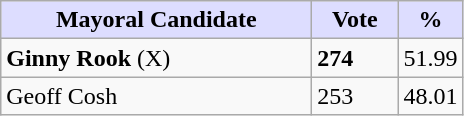<table class="wikitable">
<tr>
<th style="background:#ddf; width:200px;">Mayoral Candidate</th>
<th style="background:#ddf; width:50px;">Vote</th>
<th style="background:#ddf; width:30px;">%</th>
</tr>
<tr>
<td><strong>Ginny Rook</strong> (X)</td>
<td><strong>274</strong></td>
<td>51.99</td>
</tr>
<tr>
<td>Geoff Cosh</td>
<td>253</td>
<td>48.01</td>
</tr>
</table>
